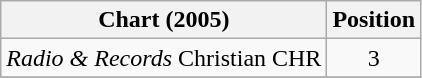<table class="wikitable sortable">
<tr>
<th>Chart (2005)</th>
<th>Position</th>
</tr>
<tr>
<td><em>Radio & Records</em> Christian CHR</td>
<td align="center">3</td>
</tr>
<tr>
</tr>
</table>
